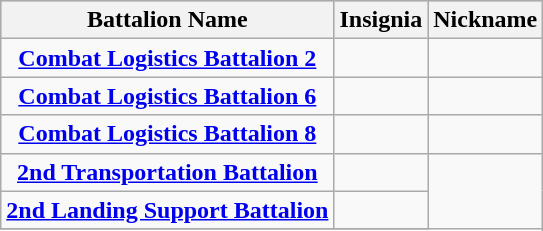<table class="wikitable sortable" style="text-align:center;">
<tr bgcolor="#CCCCCC">
<th><strong>Battalion Name</strong></th>
<th><strong>Insignia</strong></th>
<th><strong>Nickname</strong></th>
</tr>
<tr>
<td><strong><a href='#'>Combat Logistics Battalion 2</a></strong></td>
<td></td>
<td></td>
</tr>
<tr>
<td><strong><a href='#'>Combat Logistics Battalion 6</a></strong></td>
<td></td>
<td></td>
</tr>
<tr>
<td><strong><a href='#'>Combat Logistics Battalion 8</a></strong></td>
<td></td>
<td></td>
</tr>
<tr>
<td><strong><a href='#'>2nd Transportation Battalion </a></strong></td>
<td></td>
</tr>
<tr>
<td><strong><a href='#'>2nd Landing Support Battalion </a></strong></td>
<td></td>
</tr>
<tr>
</tr>
</table>
